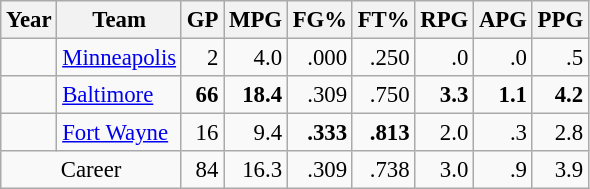<table class="wikitable sortable" style="font-size:95%; text-align:right;">
<tr>
<th>Year</th>
<th>Team</th>
<th>GP</th>
<th>MPG</th>
<th>FG%</th>
<th>FT%</th>
<th>RPG</th>
<th>APG</th>
<th>PPG</th>
</tr>
<tr>
<td style="text-align:left;"></td>
<td style="text-align:left;"><a href='#'>Minneapolis</a></td>
<td>2</td>
<td>4.0</td>
<td>.000</td>
<td>.250</td>
<td>.0</td>
<td>.0</td>
<td>.5</td>
</tr>
<tr>
<td style="text-align:left;"></td>
<td style="text-align:left;"><a href='#'>Baltimore</a></td>
<td><strong>66</strong></td>
<td><strong>18.4</strong></td>
<td>.309</td>
<td>.750</td>
<td><strong>3.3</strong></td>
<td><strong>1.1</strong></td>
<td><strong>4.2</strong></td>
</tr>
<tr>
<td style="text-align:left;"></td>
<td style="text-align:left;"><a href='#'>Fort Wayne</a></td>
<td>16</td>
<td>9.4</td>
<td><strong>.333</strong></td>
<td><strong>.813</strong></td>
<td>2.0</td>
<td>.3</td>
<td>2.8</td>
</tr>
<tr>
<td colspan="2" style="text-align:center;">Career</td>
<td>84</td>
<td>16.3</td>
<td>.309</td>
<td>.738</td>
<td>3.0</td>
<td>.9</td>
<td>3.9</td>
</tr>
</table>
